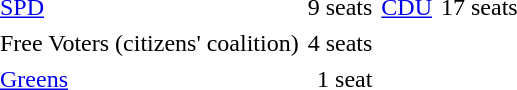<table cellpadding="2" style="width:300px; text-align:right; white-space:nowrap;">
<tr>
<td style="text-align:left;"><a href='#'>SPD</a></td>
<td>9 seats</td>
<td style="text-align:left;"><a href='#'>CDU</a></td>
<td>17 seats</td>
</tr>
<tr>
<td style="text-align:left;">Free Voters (citizens' coalition)</td>
<td>4 seats</td>
</tr>
<tr>
<td style="text-align:left;"><a href='#'>Greens</a></td>
<td>1 seat</td>
</tr>
</table>
